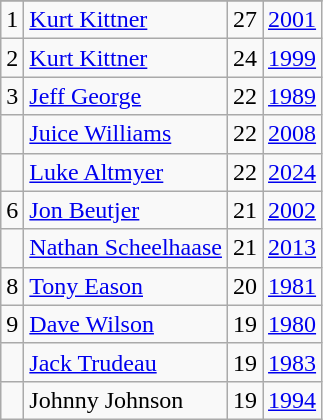<table class="wikitable">
<tr>
</tr>
<tr>
<td>1</td>
<td><a href='#'>Kurt Kittner</a></td>
<td>27</td>
<td><a href='#'>2001</a></td>
</tr>
<tr>
<td>2</td>
<td><a href='#'>Kurt Kittner</a></td>
<td>24</td>
<td><a href='#'>1999</a></td>
</tr>
<tr>
<td>3</td>
<td><a href='#'>Jeff George</a></td>
<td>22</td>
<td><a href='#'>1989</a></td>
</tr>
<tr>
<td></td>
<td><a href='#'>Juice Williams</a></td>
<td>22</td>
<td><a href='#'>2008</a></td>
</tr>
<tr>
<td></td>
<td><a href='#'>Luke Altmyer</a></td>
<td>22</td>
<td><a href='#'>2024</a></td>
</tr>
<tr>
<td>6</td>
<td><a href='#'>Jon Beutjer</a></td>
<td>21</td>
<td><a href='#'>2002</a></td>
</tr>
<tr>
<td></td>
<td><a href='#'>Nathan Scheelhaase</a></td>
<td>21</td>
<td><a href='#'>2013</a></td>
</tr>
<tr>
<td>8</td>
<td><a href='#'>Tony Eason</a></td>
<td>20</td>
<td><a href='#'>1981</a></td>
</tr>
<tr>
<td>9</td>
<td><a href='#'>Dave Wilson</a></td>
<td>19</td>
<td><a href='#'>1980</a></td>
</tr>
<tr>
<td></td>
<td><a href='#'>Jack Trudeau</a></td>
<td>19</td>
<td><a href='#'>1983</a></td>
</tr>
<tr>
<td></td>
<td>Johnny Johnson</td>
<td>19</td>
<td><a href='#'>1994</a></td>
</tr>
</table>
